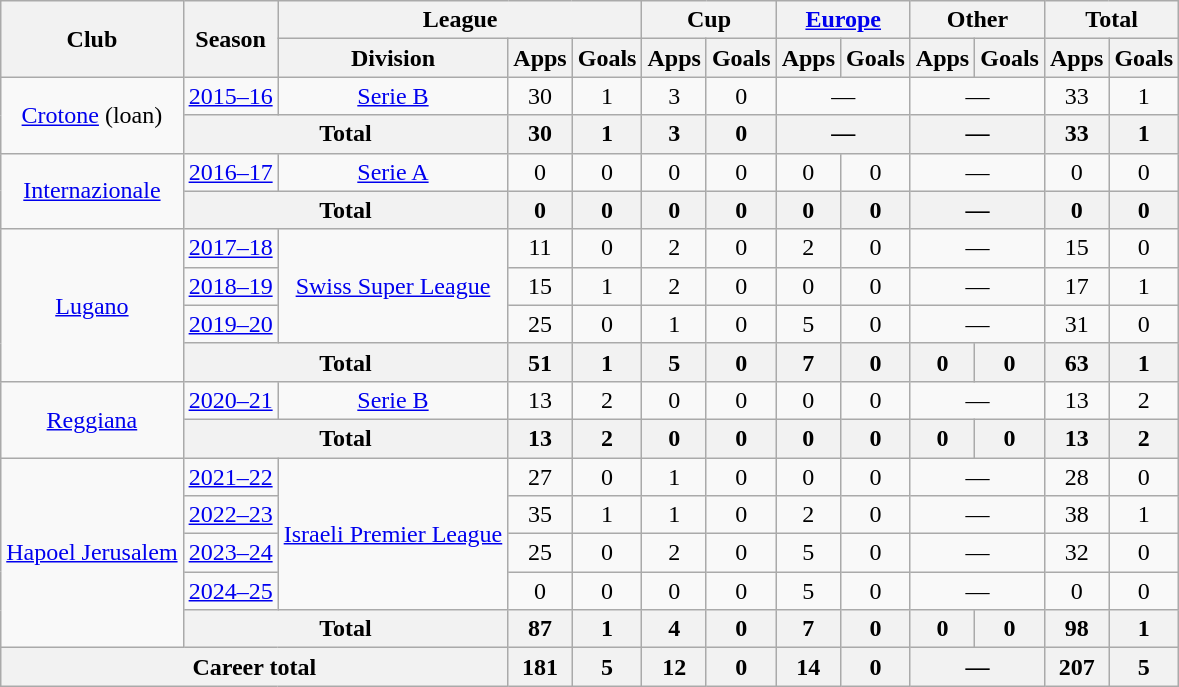<table class="wikitable" style="text-align:center">
<tr>
<th rowspan="2">Club</th>
<th rowspan="2">Season</th>
<th colspan="3">League</th>
<th colspan="2">Cup</th>
<th colspan="2"><a href='#'>Europe</a></th>
<th colspan="2">Other</th>
<th colspan="2">Total</th>
</tr>
<tr>
<th>Division</th>
<th>Apps</th>
<th>Goals</th>
<th>Apps</th>
<th>Goals</th>
<th>Apps</th>
<th>Goals</th>
<th>Apps</th>
<th>Goals</th>
<th>Apps</th>
<th>Goals</th>
</tr>
<tr>
<td rowspan="2"><a href='#'>Crotone</a> (loan)</td>
<td><a href='#'>2015–16</a></td>
<td><a href='#'>Serie B</a></td>
<td>30</td>
<td>1</td>
<td>3</td>
<td>0</td>
<td colspan="2">—</td>
<td colspan="2">—</td>
<td>33</td>
<td>1</td>
</tr>
<tr>
<th colspan=2">Total</th>
<th>30</th>
<th>1</th>
<th>3</th>
<th>0</th>
<th colspan="2">—</th>
<th colspan="2">—</th>
<th>33</th>
<th>1</th>
</tr>
<tr>
<td rowspan="2"><a href='#'>Internazionale</a></td>
<td><a href='#'>2016–17</a></td>
<td rowspan="1"><a href='#'>Serie A</a></td>
<td>0</td>
<td>0</td>
<td>0</td>
<td>0</td>
<td>0</td>
<td>0</td>
<td colspan="2">—</td>
<td>0</td>
<td>0</td>
</tr>
<tr>
<th colspan="2">Total</th>
<th>0</th>
<th>0</th>
<th>0</th>
<th>0</th>
<th>0</th>
<th>0</th>
<th colspan="2">—</th>
<th>0</th>
<th>0</th>
</tr>
<tr>
<td rowspan="4"><a href='#'>Lugano</a></td>
<td><a href='#'>2017–18</a></td>
<td rowspan="3"><a href='#'>Swiss Super League</a></td>
<td>11</td>
<td>0</td>
<td>2</td>
<td>0</td>
<td>2</td>
<td>0</td>
<td colspan="2">—</td>
<td>15</td>
<td>0</td>
</tr>
<tr>
<td><a href='#'>2018–19</a></td>
<td>15</td>
<td>1</td>
<td>2</td>
<td>0</td>
<td>0</td>
<td>0</td>
<td colspan="2">—</td>
<td>17</td>
<td>1</td>
</tr>
<tr>
<td><a href='#'>2019–20</a></td>
<td>25</td>
<td>0</td>
<td>1</td>
<td>0</td>
<td>5</td>
<td>0</td>
<td colspan="2">—</td>
<td>31</td>
<td>0</td>
</tr>
<tr>
<th colspan="2">Total</th>
<th>51</th>
<th>1</th>
<th>5</th>
<th>0</th>
<th>7</th>
<th>0</th>
<th>0</th>
<th>0</th>
<th>63</th>
<th>1</th>
</tr>
<tr>
<td rowspan="2"><a href='#'>Reggiana</a></td>
<td><a href='#'>2020–21</a></td>
<td><a href='#'>Serie B</a></td>
<td>13</td>
<td>2</td>
<td>0</td>
<td>0</td>
<td>0</td>
<td>0</td>
<td colspan="2">—</td>
<td>13</td>
<td>2</td>
</tr>
<tr>
<th colspan="2">Total</th>
<th>13</th>
<th>2</th>
<th>0</th>
<th>0</th>
<th>0</th>
<th>0</th>
<th>0</th>
<th>0</th>
<th>13</th>
<th>2</th>
</tr>
<tr>
<td rowspan="5"><a href='#'>Hapoel Jerusalem</a></td>
<td><a href='#'>2021–22</a></td>
<td rowspan="4"><a href='#'>Israeli Premier League</a></td>
<td>27</td>
<td>0</td>
<td>1</td>
<td>0</td>
<td>0</td>
<td>0</td>
<td colspan="2">—</td>
<td>28</td>
<td>0</td>
</tr>
<tr>
<td><a href='#'>2022–23</a></td>
<td>35</td>
<td>1</td>
<td>1</td>
<td>0</td>
<td>2</td>
<td>0</td>
<td colspan="2">—</td>
<td>38</td>
<td>1</td>
</tr>
<tr>
<td><a href='#'>2023–24</a></td>
<td>25</td>
<td>0</td>
<td>2</td>
<td>0</td>
<td>5</td>
<td>0</td>
<td colspan="2">—</td>
<td>32</td>
<td>0</td>
</tr>
<tr>
<td><a href='#'>2024–25</a></td>
<td>0</td>
<td>0</td>
<td>0</td>
<td>0</td>
<td>5</td>
<td>0</td>
<td colspan="2">—</td>
<td>0</td>
<td>0</td>
</tr>
<tr>
<th colspan="2">Total</th>
<th>87</th>
<th>1</th>
<th>4</th>
<th>0</th>
<th>7</th>
<th>0</th>
<th>0</th>
<th>0</th>
<th>98</th>
<th>1</th>
</tr>
<tr>
<th colspan="3">Career total</th>
<th>181</th>
<th>5</th>
<th>12</th>
<th>0</th>
<th>14</th>
<th>0</th>
<th colspan="2">—</th>
<th>207</th>
<th>5</th>
</tr>
</table>
